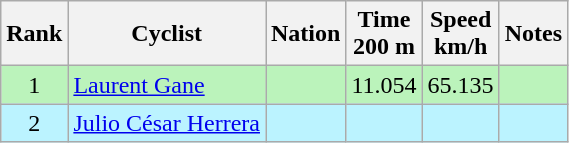<table class="wikitable sortable" style="text-align:center">
<tr>
<th>Rank</th>
<th>Cyclist</th>
<th>Nation</th>
<th>Time<br>200 m</th>
<th>Speed<br>km/h</th>
<th>Notes</th>
</tr>
<tr bgcolor=bbf3bb>
<td>1</td>
<td align=left><a href='#'>Laurent Gane</a></td>
<td align=left></td>
<td>11.054</td>
<td>65.135</td>
<td></td>
</tr>
<tr bgcolor=bbf3ff>
<td>2</td>
<td align=left><a href='#'>Julio César Herrera</a></td>
<td align=left></td>
<td></td>
<td></td>
<td></td>
</tr>
</table>
